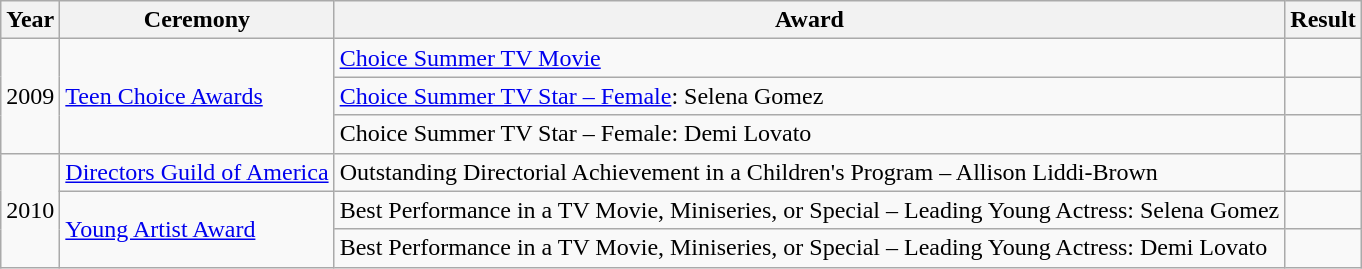<table class="wikitable">
<tr>
<th>Year</th>
<th>Ceremony</th>
<th>Award</th>
<th>Result</th>
</tr>
<tr>
<td rowspan="3">2009</td>
<td rowspan="3"><a href='#'>Teen Choice Awards</a></td>
<td><a href='#'>Choice Summer TV Movie</a></td>
<td></td>
</tr>
<tr>
<td><a href='#'>Choice Summer TV Star – Female</a>: Selena Gomez</td>
<td></td>
</tr>
<tr>
<td>Choice Summer TV Star – Female: Demi Lovato</td>
<td></td>
</tr>
<tr>
<td rowspan="3">2010</td>
<td><a href='#'>Directors Guild of America</a></td>
<td>Outstanding Directorial Achievement in a Children's Program – Allison Liddi-Brown</td>
<td></td>
</tr>
<tr>
<td rowspan="2"><a href='#'>Young Artist Award</a></td>
<td>Best Performance in a TV Movie, Miniseries, or Special – Leading Young Actress: Selena Gomez</td>
<td></td>
</tr>
<tr>
<td>Best Performance in a TV Movie, Miniseries, or Special – Leading Young Actress: Demi Lovato</td>
<td></td>
</tr>
</table>
